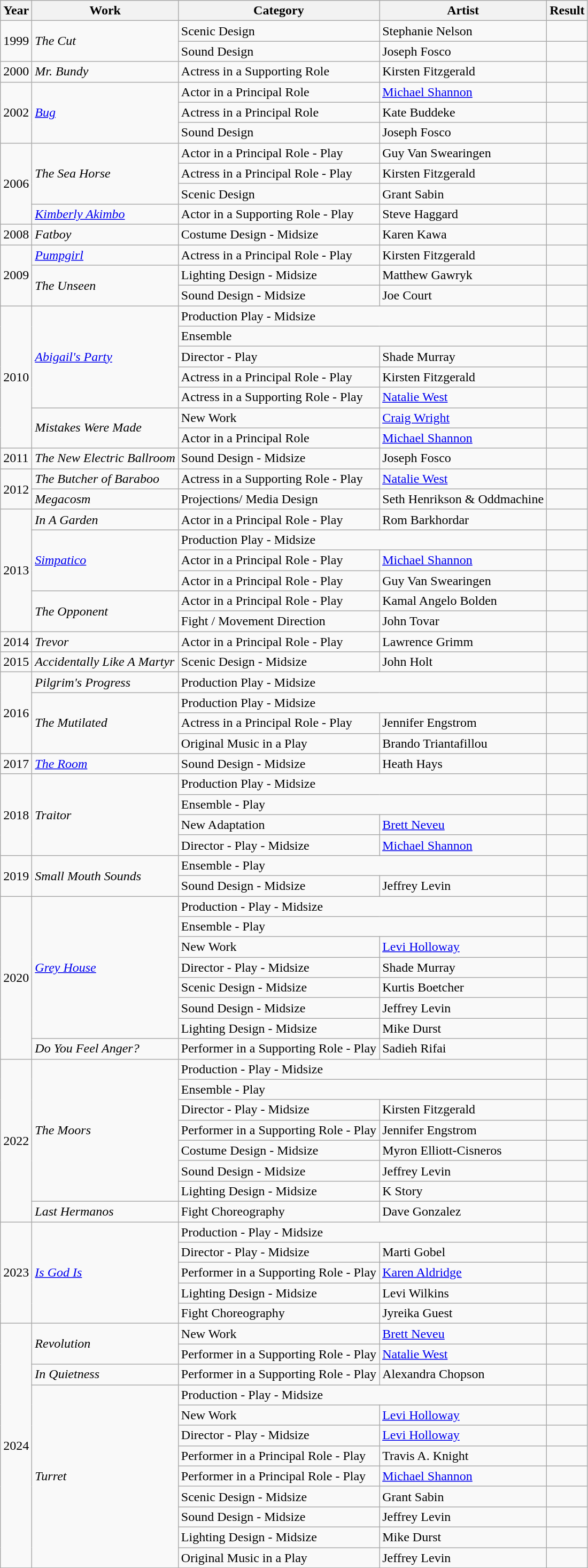<table class="wikitable sortable">
<tr>
<th>Year</th>
<th>Work</th>
<th>Category</th>
<th>Artist</th>
<th>Result</th>
</tr>
<tr>
<td rowspan=2>1999</td>
<td rowspan=2><em>The Cut</em></td>
<td>Scenic Design</td>
<td>Stephanie Nelson</td>
<td></td>
</tr>
<tr>
<td>Sound Design</td>
<td>Joseph Fosco</td>
<td></td>
</tr>
<tr>
<td>2000</td>
<td><em>Mr. Bundy</em></td>
<td>Actress in a Supporting Role</td>
<td>Kirsten Fitzgerald</td>
<td></td>
</tr>
<tr>
<td rowspan=3>2002</td>
<td rowspan=3><em><a href='#'>Bug</a></em></td>
<td>Actor in a Principal Role</td>
<td><a href='#'>Michael Shannon</a></td>
<td></td>
</tr>
<tr>
<td>Actress in a Principal Role</td>
<td>Kate Buddeke</td>
<td></td>
</tr>
<tr>
<td>Sound Design</td>
<td>Joseph Fosco</td>
<td></td>
</tr>
<tr>
<td rowspan=4>2006</td>
<td rowspan=3><em>The Sea Horse</em></td>
<td>Actor in a Principal Role - Play</td>
<td>Guy Van Swearingen</td>
<td></td>
</tr>
<tr>
<td>Actress in a Principal Role - Play</td>
<td>Kirsten Fitzgerald</td>
<td></td>
</tr>
<tr>
<td>Scenic Design</td>
<td>Grant Sabin</td>
<td></td>
</tr>
<tr>
<td><em><a href='#'>Kimberly Akimbo</a></em></td>
<td>Actor in a Supporting Role - Play</td>
<td>Steve Haggard</td>
<td></td>
</tr>
<tr>
<td>2008</td>
<td><em>Fatboy</em></td>
<td>Costume Design - Midsize</td>
<td>Karen Kawa</td>
<td></td>
</tr>
<tr>
<td rowspan=3>2009</td>
<td><em><a href='#'>Pumpgirl</a></em></td>
<td>Actress in a Principal Role - Play</td>
<td>Kirsten Fitzgerald</td>
<td></td>
</tr>
<tr>
<td rowspan=2><em>The Unseen</em></td>
<td>Lighting Design - Midsize</td>
<td>Matthew Gawryk</td>
<td></td>
</tr>
<tr>
<td>Sound Design - Midsize</td>
<td>Joe Court</td>
<td></td>
</tr>
<tr>
<td rowspan=7>2010</td>
<td rowspan=5><em><a href='#'>Abigail's Party</a></em></td>
<td colspan=2>Production Play - Midsize</td>
<td></td>
</tr>
<tr>
<td colspan=2>Ensemble</td>
<td></td>
</tr>
<tr>
<td>Director - Play</td>
<td>Shade Murray</td>
<td></td>
</tr>
<tr>
<td>Actress in a Principal Role - Play</td>
<td>Kirsten Fitzgerald</td>
<td></td>
</tr>
<tr>
<td>Actress in a Supporting Role - Play</td>
<td><a href='#'>Natalie West</a></td>
<td></td>
</tr>
<tr>
<td rowspan=2><em>Mistakes Were Made</em></td>
<td>New Work</td>
<td><a href='#'>Craig Wright</a></td>
<td></td>
</tr>
<tr>
<td>Actor in a Principal Role</td>
<td><a href='#'>Michael Shannon</a></td>
<td></td>
</tr>
<tr>
<td>2011</td>
<td><em>The New Electric Ballroom</em></td>
<td>Sound Design - Midsize</td>
<td>Joseph Fosco</td>
<td></td>
</tr>
<tr>
<td rowspan=2>2012</td>
<td><em>The Butcher of Baraboo</em></td>
<td>Actress in a Supporting Role - Play</td>
<td><a href='#'>Natalie West</a></td>
<td></td>
</tr>
<tr>
<td><em>Megacosm</em></td>
<td>Projections/ Media Design</td>
<td>Seth Henrikson & Oddmachine</td>
<td></td>
</tr>
<tr>
<td rowspan=6>2013</td>
<td><em>In A Garden</em></td>
<td>Actor in a Principal Role - Play</td>
<td>Rom Barkhordar</td>
<td></td>
</tr>
<tr>
<td rowspan=3><em><a href='#'>Simpatico</a></em></td>
<td colspan=2>Production Play - Midsize</td>
<td></td>
</tr>
<tr>
<td>Actor in a Principal Role - Play</td>
<td><a href='#'>Michael Shannon</a></td>
<td></td>
</tr>
<tr>
<td>Actor in a Principal Role - Play</td>
<td>Guy Van Swearingen</td>
<td></td>
</tr>
<tr>
<td rowspan=2><em>The Opponent</em></td>
<td>Actor in a Principal Role - Play</td>
<td>Kamal Angelo Bolden</td>
<td></td>
</tr>
<tr>
<td>Fight / Movement Direction</td>
<td>John Tovar</td>
<td></td>
</tr>
<tr>
<td>2014</td>
<td><em>Trevor</em></td>
<td>Actor in a Principal Role - Play</td>
<td>Lawrence Grimm</td>
<td></td>
</tr>
<tr>
<td>2015</td>
<td><em>Accidentally Like A Martyr</em></td>
<td>Scenic Design - Midsize</td>
<td>John Holt</td>
<td></td>
</tr>
<tr>
<td rowspan=4>2016</td>
<td><em>Pilgrim's Progress</em></td>
<td colspan=2>Production Play - Midsize</td>
<td></td>
</tr>
<tr>
<td rowspan=3><em>The Mutilated</em></td>
<td colspan=2>Production Play - Midsize</td>
<td></td>
</tr>
<tr>
<td>Actress in a Principal Role - Play</td>
<td>Jennifer Engstrom</td>
<td></td>
</tr>
<tr>
<td>Original Music in a Play</td>
<td>Brando Triantafillou</td>
<td></td>
</tr>
<tr>
<td rowspan=1>2017</td>
<td><em><a href='#'>The Room</a></em></td>
<td>Sound Design - Midsize</td>
<td>Heath Hays</td>
<td></td>
</tr>
<tr>
<td rowspan=4>2018</td>
<td rowspan=4><em>Traitor</em></td>
<td colspan=2>Production Play - Midsize</td>
<td></td>
</tr>
<tr>
<td colspan=2>Ensemble - Play</td>
<td></td>
</tr>
<tr>
<td>New Adaptation</td>
<td><a href='#'>Brett Neveu</a></td>
<td></td>
</tr>
<tr>
<td>Director - Play - Midsize</td>
<td><a href='#'>Michael Shannon</a></td>
<td></td>
</tr>
<tr>
<td rowspan=2>2019</td>
<td rowspan=2><em>Small Mouth Sounds</em></td>
<td colspan=2>Ensemble - Play</td>
<td></td>
</tr>
<tr>
<td>Sound Design - Midsize</td>
<td>Jeffrey Levin</td>
<td></td>
</tr>
<tr>
<td rowspan="8">2020</td>
<td rowspan="7"><em><a href='#'>Grey House</a></em></td>
<td colspan="2">Production - Play - Midsize</td>
<td></td>
</tr>
<tr>
<td colspan="2">Ensemble - Play</td>
<td></td>
</tr>
<tr>
<td>New Work</td>
<td><a href='#'>Levi Holloway</a></td>
<td></td>
</tr>
<tr>
<td>Director - Play - Midsize</td>
<td>Shade Murray</td>
<td></td>
</tr>
<tr>
<td>Scenic Design - Midsize</td>
<td>Kurtis Boetcher</td>
<td></td>
</tr>
<tr>
<td>Sound Design - Midsize</td>
<td>Jeffrey Levin</td>
<td></td>
</tr>
<tr>
<td>Lighting Design - Midsize</td>
<td>Mike Durst</td>
<td></td>
</tr>
<tr>
<td><em>Do You Feel Anger?</em></td>
<td>Performer in a Supporting Role - Play</td>
<td>Sadieh Rifai</td>
<td></td>
</tr>
<tr>
<td rowspan="8">2022</td>
<td rowspan="7"><em>The Moors</em></td>
<td colspan="2">Production - Play - Midsize</td>
<td></td>
</tr>
<tr>
<td colspan="2">Ensemble - Play</td>
<td></td>
</tr>
<tr>
<td>Director - Play - Midsize</td>
<td>Kirsten Fitzgerald</td>
<td></td>
</tr>
<tr>
<td>Performer in a Supporting Role - Play</td>
<td>Jennifer Engstrom</td>
<td></td>
</tr>
<tr>
<td>Costume Design - Midsize</td>
<td>Myron Elliott-Cisneros</td>
<td></td>
</tr>
<tr>
<td>Sound Design - Midsize</td>
<td>Jeffrey Levin</td>
<td></td>
</tr>
<tr>
<td>Lighting Design - Midsize</td>
<td>K Story</td>
<td></td>
</tr>
<tr>
<td><em>Last Hermanos</em></td>
<td>Fight Choreography</td>
<td>Dave Gonzalez</td>
<td></td>
</tr>
<tr>
<td rowspan="5">2023</td>
<td rowspan="5"><em><a href='#'>Is God Is</a></em></td>
<td colspan="2">Production - Play - Midsize</td>
<td></td>
</tr>
<tr>
<td>Director - Play - Midsize</td>
<td>Marti Gobel</td>
<td></td>
</tr>
<tr>
<td>Performer in a Supporting Role - Play</td>
<td><a href='#'>Karen Aldridge</a></td>
<td></td>
</tr>
<tr>
<td>Lighting Design - Midsize</td>
<td>Levi Wilkins</td>
<td></td>
</tr>
<tr>
<td>Fight Choreography</td>
<td>Jyreika Guest</td>
<td></td>
</tr>
<tr>
<td rowspan="12">2024</td>
<td rowspan="2"><em>Revolution</em></td>
<td>New Work</td>
<td><a href='#'>Brett Neveu</a></td>
<td></td>
</tr>
<tr>
<td>Performer in a Supporting Role - Play</td>
<td><a href='#'>Natalie West</a></td>
<td></td>
</tr>
<tr>
<td><em>In Quietness</em></td>
<td>Performer in a Supporting Role - Play</td>
<td>Alexandra Chopson</td>
<td></td>
</tr>
<tr>
<td rowspan="9"><em>Turret</em></td>
<td colspan="2">Production - Play - Midsize</td>
<td></td>
</tr>
<tr>
<td>New Work</td>
<td><a href='#'>Levi Holloway</a></td>
<td></td>
</tr>
<tr>
<td>Director - Play - Midsize</td>
<td><a href='#'>Levi Holloway</a></td>
<td></td>
</tr>
<tr>
<td>Performer in a Principal Role - Play</td>
<td>Travis A. Knight</td>
<td></td>
</tr>
<tr>
<td>Performer in a Principal Role - Play</td>
<td><a href='#'>Michael Shannon</a></td>
<td></td>
</tr>
<tr>
<td>Scenic Design - Midsize</td>
<td>Grant Sabin</td>
<td></td>
</tr>
<tr>
<td>Sound Design - Midsize</td>
<td>Jeffrey Levin</td>
<td></td>
</tr>
<tr>
<td>Lighting Design - Midsize</td>
<td>Mike Durst</td>
<td></td>
</tr>
<tr>
<td>Original Music in a Play</td>
<td>Jeffrey Levin</td>
<td></td>
</tr>
</table>
